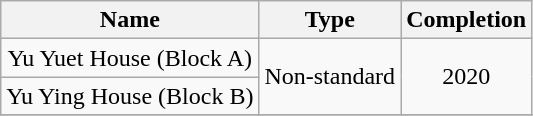<table class="wikitable" style="text-align: center">
<tr>
<th>Name</th>
<th>Type</th>
<th>Completion</th>
</tr>
<tr>
<td>Yu Yuet House (Block A)</td>
<td rowspan="2">Non-standard</td>
<td rowspan="2">2020</td>
</tr>
<tr>
<td>Yu Ying House (Block B)</td>
</tr>
<tr>
</tr>
</table>
